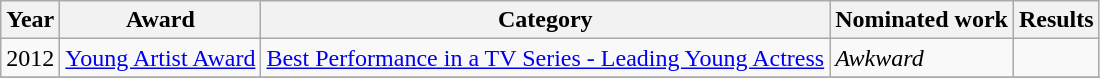<table class="wikitable">
<tr>
<th>Year</th>
<th>Award</th>
<th>Category</th>
<th>Nominated work</th>
<th>Results</th>
</tr>
<tr>
<td>2012</td>
<td><a href='#'>Young Artist Award</a></td>
<td><a href='#'>Best Performance in a TV Series - Leading Young Actress</a></td>
<td><em>Awkward</em></td>
<td></td>
</tr>
<tr>
</tr>
</table>
